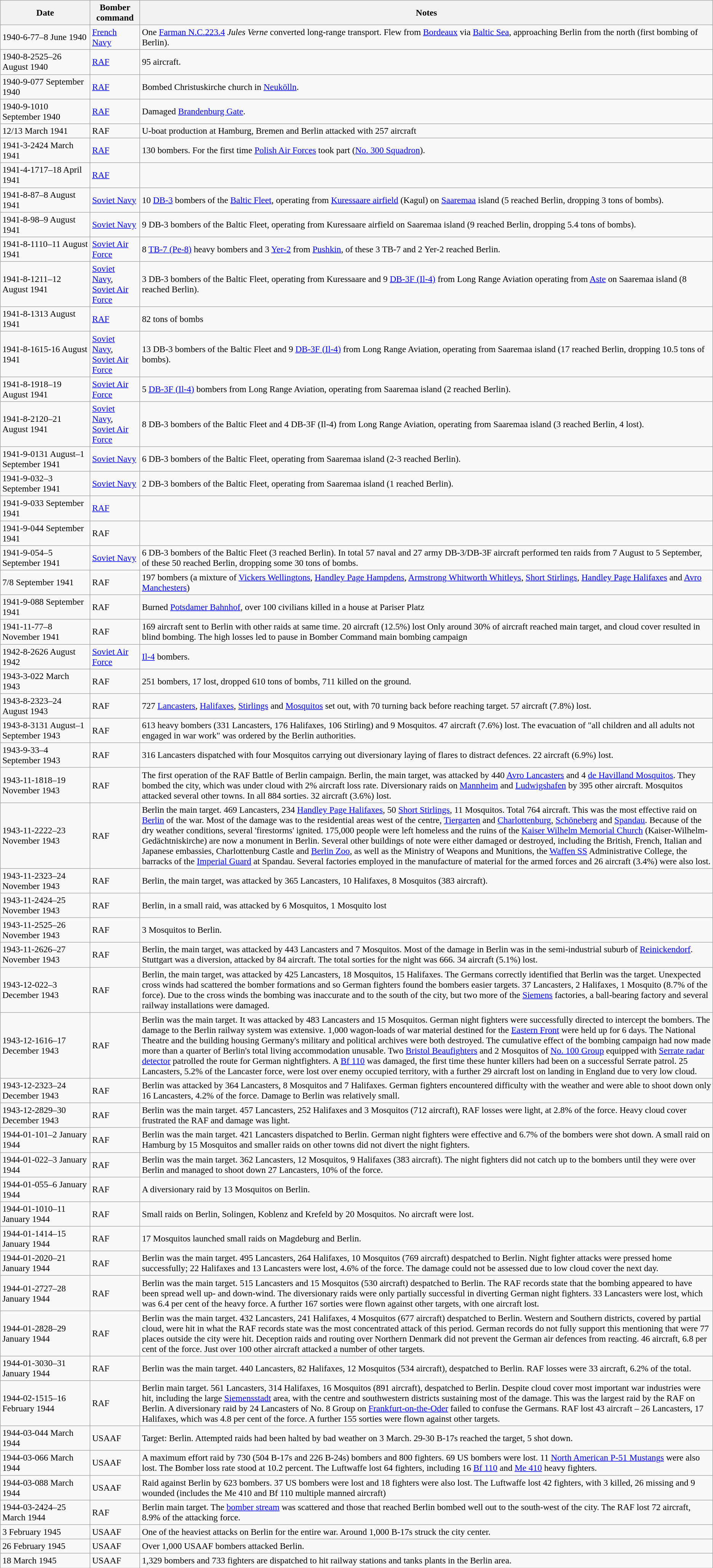<table class="wikitable sortable" style="font-size:97%;">
<tr>
<th width=150px>Date</th>
<th width=80px>Bomber command</th>
<th class="unsortable">Notes</th>
</tr>
<tr>
<td><span>1940-6-7</span>7–8 June 1940</td>
<td><a href='#'>French Navy</a></td>
<td>One <a href='#'>Farman N.C.223.4</a> <em>Jules Verne</em> converted long-range transport. Flew from <a href='#'>Bordeaux</a> via <a href='#'>Baltic Sea</a>, approaching Berlin from the north (first bombing of Berlin).</td>
</tr>
<tr>
<td><span>1940-8-25</span>25–26 August 1940</td>
<td><a href='#'>RAF</a></td>
<td>95 aircraft.</td>
</tr>
<tr>
<td><span>1940-9-07</span>7 September 1940</td>
<td><a href='#'>RAF</a></td>
<td>Bombed Christuskirche church in <a href='#'>Neukölln</a>.</td>
</tr>
<tr>
<td><span>1940-9-10</span>10 September 1940</td>
<td><a href='#'>RAF</a></td>
<td>Damaged <a href='#'>Brandenburg Gate</a>.</td>
</tr>
<tr>
<td>12/13 March 1941</td>
<td>RAF</td>
<td>U-boat production at Hamburg, Bremen and Berlin attacked with 257 aircraft</td>
</tr>
<tr>
<td><span>1941-3-24</span>24 March 1941</td>
<td><a href='#'>RAF</a></td>
<td>130 bombers. For the first time <a href='#'>Polish Air Forces</a> took part (<a href='#'>No. 300 Squadron</a>).</td>
</tr>
<tr>
<td><span>1941-4-17</span>17–18 April 1941</td>
<td><a href='#'>RAF</a></td>
<td></td>
</tr>
<tr>
<td><span>1941-8-8</span>7–8 August 1941</td>
<td><a href='#'>Soviet Navy</a></td>
<td>10 <a href='#'>DB-3</a> bombers of the <a href='#'>Baltic Fleet</a>, operating from <a href='#'>Kuressaare airfield</a> (Kagul) on <a href='#'>Saaremaa</a> island (5 reached Berlin, dropping 3 tons of bombs).</td>
</tr>
<tr>
<td><span>1941-8-9</span>8–9 August 1941</td>
<td><a href='#'>Soviet Navy</a></td>
<td>9 DB-3 bombers of the Baltic Fleet, operating from Kuressaare airfield on Saaremaa island (9 reached Berlin, dropping 5.4 tons of bombs).</td>
</tr>
<tr>
<td><span>1941-8-11</span>10–11 August 1941</td>
<td><a href='#'>Soviet Air Force</a></td>
<td>8 <a href='#'>TB-7 (Pe-8)</a> heavy bombers and 3 <a href='#'>Yer-2</a> from <a href='#'>Pushkin</a>, of these 3 TB-7 and 2 Yer-2 reached Berlin.</td>
</tr>
<tr>
<td><span>1941-8-12</span>11–12 August 1941</td>
<td><a href='#'>Soviet Navy</a>, <a href='#'>Soviet Air Force</a></td>
<td>3 DB-3 bombers of the Baltic Fleet, operating from Kuressaare and 9 <a href='#'>DB-3F (Il-4)</a> from Long Range Aviation operating from <a href='#'>Aste</a> on Saaremaa island (8 reached Berlin).</td>
</tr>
<tr>
<td><span>1941-8-13</span>13 August 1941</td>
<td><a href='#'>RAF</a></td>
<td>82 tons of bombs</td>
</tr>
<tr>
<td><span>1941-8-16</span>15-16 August 1941</td>
<td><a href='#'>Soviet Navy</a>, <a href='#'>Soviet Air Force</a></td>
<td>13 DB-3 bombers of the Baltic Fleet and 9 <a href='#'>DB-3F (Il-4)</a> from Long Range Aviation, operating from Saaremaa island (17 reached Berlin, dropping 10.5 tons of bombs).</td>
</tr>
<tr>
<td><span>1941-8-19</span>18–19 August 1941</td>
<td><a href='#'>Soviet Air Force</a></td>
<td>5 <a href='#'>DB-3F (Il-4)</a> bombers from Long Range Aviation, operating from Saaremaa island (2 reached Berlin).</td>
</tr>
<tr>
<td><span>1941-8-21</span>20–21 August 1941</td>
<td><a href='#'>Soviet Navy</a>, <a href='#'>Soviet Air Force</a></td>
<td>8 DB-3 bombers of the Baltic Fleet and 4 DB-3F (Il-4) from Long Range Aviation, operating from Saaremaa island (3 reached Berlin, 4 lost).</td>
</tr>
<tr>
<td><span>1941-9-01</span>31 August–1 September 1941</td>
<td><a href='#'>Soviet Navy</a></td>
<td>6 DB-3 bombers of the Baltic Fleet, operating from Saaremaa island (2-3 reached Berlin).</td>
</tr>
<tr>
<td><span>1941-9-03</span>2–3 September 1941</td>
<td><a href='#'>Soviet Navy</a></td>
<td>2 DB-3 bombers of the Baltic Fleet, operating from Saaremaa island (1 reached Berlin).</td>
</tr>
<tr>
<td><span>1941-9-03</span>3 September 1941</td>
<td><a href='#'>RAF</a></td>
<td></td>
</tr>
<tr>
<td><span>1941-9-04</span>4 September 1941</td>
<td>RAF</td>
<td></td>
</tr>
<tr>
<td><span>1941-9-05</span>4–5 September 1941</td>
<td><a href='#'>Soviet Navy</a></td>
<td>6 DB-3 bombers of the Baltic Fleet (3 reached Berlin). In total 57 naval and 27 army DB-3/DB-3F aircraft performed ten raids from 7 August to 5 September, of these 50 reached Berlin, dropping some 30 tons of bombs.</td>
</tr>
<tr>
<td>7/8 September 1941</td>
<td>RAF</td>
<td>197 bombers (a mixture of <a href='#'>Vickers Wellingtons</a>, <a href='#'>Handley Page Hampdens</a>, <a href='#'>Armstrong Whitworth Whitleys</a>, <a href='#'>Short Stirlings</a>, <a href='#'>Handley Page Halifaxes</a> and <a href='#'>Avro Manchesters</a>)</td>
</tr>
<tr>
<td><span>1941-9-08</span>8 September 1941</td>
<td>RAF</td>
<td>Burned <a href='#'>Potsdamer Bahnhof</a>, over 100 civilians killed in a house at Pariser Platz</td>
</tr>
<tr>
<td><span>1941-11-7</span>7–8 November 1941</td>
<td>RAF</td>
<td>169 aircraft sent to Berlin with other raids at same time. 20 aircraft (12.5%) lost Only around 30% of aircraft reached main target, and cloud cover resulted in blind bombing. The high losses led to pause in Bomber Command main bombing campaign</td>
</tr>
<tr>
<td><span>1942-8-26</span>26 August 1942</td>
<td><a href='#'>Soviet Air Force</a></td>
<td><a href='#'>Il-4</a> bombers.</td>
</tr>
<tr>
<td><span>1943-3-02</span>2 March 1943</td>
<td>RAF</td>
<td>251 bombers, 17 lost, dropped 610 tons of bombs, 711 killed on the ground.</td>
</tr>
<tr>
<td><span>1943-8-23</span>23–24 August 1943</td>
<td>RAF</td>
<td>727 <a href='#'>Lancasters</a>, <a href='#'>Halifaxes</a>, <a href='#'>Stirlings</a> and <a href='#'>Mosquitos</a> set out, with 70 turning back before reaching target. 57 aircraft (7.8%) lost.</td>
</tr>
<tr>
<td><span>1943-8-31</span>31 August–1 September 1943</td>
<td>RAF</td>
<td>613 heavy bombers (331 Lancasters, 176 Halifaxes, 106 Stirling) and 9 Mosquitos. 47 aircraft (7.6%) lost. The evacuation of "all children and all adults not engaged in war work" was ordered by the Berlin authorities.</td>
</tr>
<tr>
<td><span>1943-9-3</span>3–4 September 1943</td>
<td>RAF</td>
<td>316 Lancasters dispatched with four Mosquitos carrying out diversionary laying of flares to distract defences. 22 aircraft (6.9%) lost.</td>
</tr>
<tr>
<td><span>1943-11-18</span>18–19 November 1943</td>
<td>RAF</td>
<td>The first operation of the RAF Battle of Berlin campaign. Berlin, the main target, was attacked by 440 <a href='#'>Avro Lancasters</a> and 4 <a href='#'>de Havilland Mosquitos</a>. They bombed the city, which was under cloud with 2% aircraft loss rate. Diversionary raids on <a href='#'>Mannheim</a> and <a href='#'>Ludwigshafen</a> by 395 other aircraft. Mosquitos attacked several other towns. In all 884 sorties. 32 aircraft (3.6%) lost.</td>
</tr>
<tr>
<td><span>1943-11-22</span>22–23 November 1943</td>
<td>RAF</td>
<td>Berlin the main target. 469 Lancasters, 234 <a href='#'>Handley Page Halifaxes</a>, 50 <a href='#'>Short Stirlings</a>, 11 Mosquitos. Total 764 aircraft. This was the most effective raid on <a href='#'>Berlin</a> of the war. Most of the damage was to the residential areas west of the centre, <a href='#'>Tiergarten</a> and <a href='#'>Charlottenburg</a>, <a href='#'>Schöneberg</a> and <a href='#'>Spandau</a>. Because of the dry weather conditions, several 'firestorms' ignited. 175,000 people were left homeless and the ruins of the <a href='#'>Kaiser Wilhelm Memorial Church</a> (Kaiser-Wilhelm-Gedächtniskirche) are now a monument in Berlin. Several other buildings of note were either damaged or destroyed, including the British, French, Italian and Japanese embassies, Charlottenburg Castle and <a href='#'>Berlin Zoo</a>, as well as the Ministry of Weapons and Munitions, the <a href='#'>Waffen SS</a> Administrative College, the barracks of the <a href='#'>Imperial Guard</a> at Spandau. Several factories employed in the manufacture of material for the armed forces and 26 aircraft (3.4%) were also lost.</td>
</tr>
<tr>
<td><span>1943-11-23</span>23–24 November 1943</td>
<td>RAF</td>
<td>Berlin, the main target, was attacked by 365 Lancasters, 10 Halifaxes, 8 Mosquitos (383 aircraft).</td>
</tr>
<tr>
<td><span>1943-11-24</span>24–25 November 1943</td>
<td>RAF</td>
<td>Berlin, in a small raid, was attacked by 6 Mosquitos, 1 Mosquito lost</td>
</tr>
<tr>
<td><span>1943-11-25</span>25–26 November 1943</td>
<td>RAF</td>
<td>3 Mosquitos to Berlin.</td>
</tr>
<tr>
<td><span>1943-11-26</span>26–27 November 1943</td>
<td>RAF</td>
<td>Berlin, the main target, was attacked by 443 Lancasters and 7 Mosquitos. Most of the damage in Berlin was in the semi-industrial suburb of <a href='#'>Reinickendorf</a>. Stuttgart was a diversion, attacked by 84 aircraft. The total sorties for the night was 666. 34 aircraft (5.1%) lost.</td>
</tr>
<tr>
<td><span>1943-12-02</span>2–3 December 1943</td>
<td>RAF</td>
<td>Berlin, the main target, was attacked by 425 Lancasters, 18 Mosquitos, 15 Halifaxes. The Germans correctly identified that Berlin was the target. Unexpected cross winds had scattered the bomber formations and so German fighters found the bombers easier targets. 37 Lancasters, 2 Halifaxes, 1 Mosquito (8.7% of the force). Due to the cross winds the bombing was inaccurate and to the south of the city, but two more of the <a href='#'>Siemens</a> factories, a ball-bearing factory and several railway installations were damaged.</td>
</tr>
<tr>
<td><span>1943-12-16</span>16–17 December 1943</td>
<td>RAF</td>
<td>Berlin was the main target. It was attacked by 483 Lancasters and 15 Mosquitos. German night fighters were successfully directed to intercept the bombers. The damage to the Berlin railway system was extensive. 1,000 wagon-loads of war material destined for the <a href='#'>Eastern Front</a> were held up for 6 days. The National Theatre and the building housing Germany's military and political archives were both destroyed. The cumulative effect of the bombing campaign had now made more than a quarter of Berlin's total living accommodation unusable. Two <a href='#'>Bristol Beaufighters</a> and 2 Mosquitos of <a href='#'>No. 100 Group</a> equipped with <a href='#'>Serrate radar detector</a> patrolled the route for German nightfighters. A <a href='#'>Bf 110</a> was damaged, the first time these hunter killers had been on a successful Serrate patrol. 25 Lancasters, 5.2% of the Lancaster force, were lost over enemy occupied territory, with a further 29 aircraft lost on landing in England due to very low cloud.</td>
</tr>
<tr>
<td><span>1943-12-23</span>23–24 December 1943</td>
<td>RAF</td>
<td>Berlin was attacked by 364 Lancasters, 8 Mosquitos and 7 Halifaxes. German fighters encountered difficulty with the weather and were able to shoot down only 16 Lancasters, 4.2% of the force. Damage to Berlin was relatively small.</td>
</tr>
<tr>
<td><span>1943-12-28</span>29–30 December 1943</td>
<td>RAF</td>
<td>Berlin was the main target. 457 Lancasters, 252 Halifaxes and 3 Mosquitos (712 aircraft), RAF losses were light, at 2.8% of the force. Heavy cloud cover frustrated the RAF and damage was light.</td>
</tr>
<tr>
<td><span>1944-01-10</span>1–2 January 1944</td>
<td>RAF</td>
<td>Berlin was the main target. 421 Lancasters dispatched to Berlin. German night fighters were effective and 6.7% of the bombers were shot down. A small raid on Hamburg by 15 Mosquitos and smaller raids on other towns did not divert the night fighters.</td>
</tr>
<tr>
<td><span>1944-01-02</span>2–3 January 1944</td>
<td>RAF</td>
<td>Berlin was the main target. 362 Lancasters, 12 Mosquitos, 9 Halifaxes (383 aircraft). The night fighters did not catch up to the bombers until they were over Berlin and managed to shoot down 27 Lancasters, 10% of the force.</td>
</tr>
<tr>
<td><span>1944-01-05</span>5–6 January 1944</td>
<td>RAF</td>
<td>A diversionary raid by 13 Mosquitos on Berlin.</td>
</tr>
<tr>
<td><span>1944-01-10</span>10–11 January 1944</td>
<td>RAF</td>
<td>Small raids on Berlin, Solingen, Koblenz and Krefeld by 20 Mosquitos. No aircraft were lost.</td>
</tr>
<tr>
<td><span>1944-01-14</span>14–15 January 1944</td>
<td>RAF</td>
<td>17 Mosquitos launched small raids on Magdeburg and Berlin.</td>
</tr>
<tr>
<td><span>1944-01-20</span>20–21 January 1944</td>
<td>RAF</td>
<td>Berlin was the main target. 495 Lancasters, 264 Halifaxes, 10 Mosquitos (769 aircraft) despatched to Berlin. Night fighter attacks were pressed home successfully; 22 Halifaxes and 13 Lancasters were lost, 4.6% of the force. The damage could not be assessed due to low cloud cover the next day.</td>
</tr>
<tr>
<td><span>1944-01-27</span>27–28 January 1944</td>
<td>RAF</td>
<td>Berlin was the main target. 515 Lancasters and 15 Mosquitos (530 aircraft) despatched to Berlin. The RAF records state that the bombing appeared to have been spread well up- and down-wind. The diversionary raids were only partially successful in diverting German night fighters. 33 Lancasters were lost, which was 6.4 per cent of the heavy force. A further 167 sorties were flown against other targets, with one aircraft lost.</td>
</tr>
<tr>
<td><span>1944-01-28</span>28–29 January 1944</td>
<td>RAF</td>
<td>Berlin was the main target. 432 Lancasters, 241 Halifaxes, 4 Mosquitos (677 aircraft) despatched to Berlin. Western and Southern districts, covered by partial cloud, were hit in what the RAF records state was the most concentrated attack of this period. German records do not fully support this mentioning that were 77 places outside the city were hit. Deception raids and routing over Northern Denmark did not prevent the German air defences from reacting. 46 aircraft, 6.8 per cent of the force. Just over 100 other aircraft attacked a number of other targets.</td>
</tr>
<tr>
<td><span>1944-01-30</span>30–31 January 1944</td>
<td>RAF</td>
<td>Berlin was the main target. 440 Lancasters, 82 Halifaxes, 12 Mosquitos (534 aircraft), despatched to Berlin. RAF losses were 33 aircraft, 6.2% of the total.</td>
</tr>
<tr>
<td><span>1944-02-15</span>15–16 February 1944</td>
<td>RAF</td>
<td>Berlin main target. 561 Lancasters, 314 Halifaxes, 16 Mosquitos (891 aircraft), despatched to Berlin. Despite cloud cover most important war industries were hit, including the large <a href='#'>Siemensstadt</a> area, with the centre and southwestern districts sustaining most of the damage. This was the largest raid by the RAF on Berlin. A diversionary raid by 24 Lancasters of No. 8 Group on <a href='#'>Frankfurt-on-the-Oder</a> failed to confuse the Germans. RAF lost 43 aircraft – 26 Lancasters, 17 Halifaxes, which was 4.8 per cent of the force. A further 155 sorties were flown against other targets.</td>
</tr>
<tr>
<td><span>1944-03-04</span>4 March 1944</td>
<td>USAAF</td>
<td>Target: Berlin. Attempted raids had been halted by bad weather on 3 March. 29-30 B-17s reached the target, 5 shot down.</td>
</tr>
<tr>
<td><span>1944-03-06</span>6 March 1944</td>
<td>USAAF</td>
<td>A maximum effort raid by 730 (504 B-17s and 226 B-24s) bombers and 800 fighters. 69 US bombers were lost. 11 <a href='#'>North American P-51 Mustangs</a> were also lost. The Bomber loss rate stood at 10.2 percent. The Luftwaffe lost 64 fighters, including 16 <a href='#'>Bf 110</a> and <a href='#'>Me 410</a> heavy fighters.</td>
</tr>
<tr>
<td><span>1944-03-08</span>8 March 1944</td>
<td>USAAF</td>
<td>Raid against Berlin by 623 bombers. 37 US bombers were lost and 18 fighters were also lost. The Luftwaffe lost 42 fighters, with 3 killed, 26 missing and 9 wounded (includes the Me 410 and Bf 110 multiple manned aircraft)</td>
</tr>
<tr>
<td><span>1944-03-24</span>24–25 March 1944</td>
<td>RAF</td>
<td>Berlin main target. The <a href='#'>bomber stream</a> was scattered and those that reached Berlin bombed well out to the south-west of the city. The RAF lost 72 aircraft, 8.9% of the attacking force.</td>
</tr>
<tr>
<td>3 February 1945</td>
<td>USAAF</td>
<td>One of the heaviest attacks on Berlin for the entire war. Around 1,000 B-17s struck the city center.</td>
</tr>
<tr>
<td>26 February 1945</td>
<td>USAAF</td>
<td>Over 1,000 USAAF bombers attacked Berlin.</td>
</tr>
<tr>
<td>18 March 1945</td>
<td>USAAF</td>
<td>1,329 bombers and 733 fighters are dispatched to hit railway stations and tanks plants in the Berlin area.</td>
</tr>
</table>
